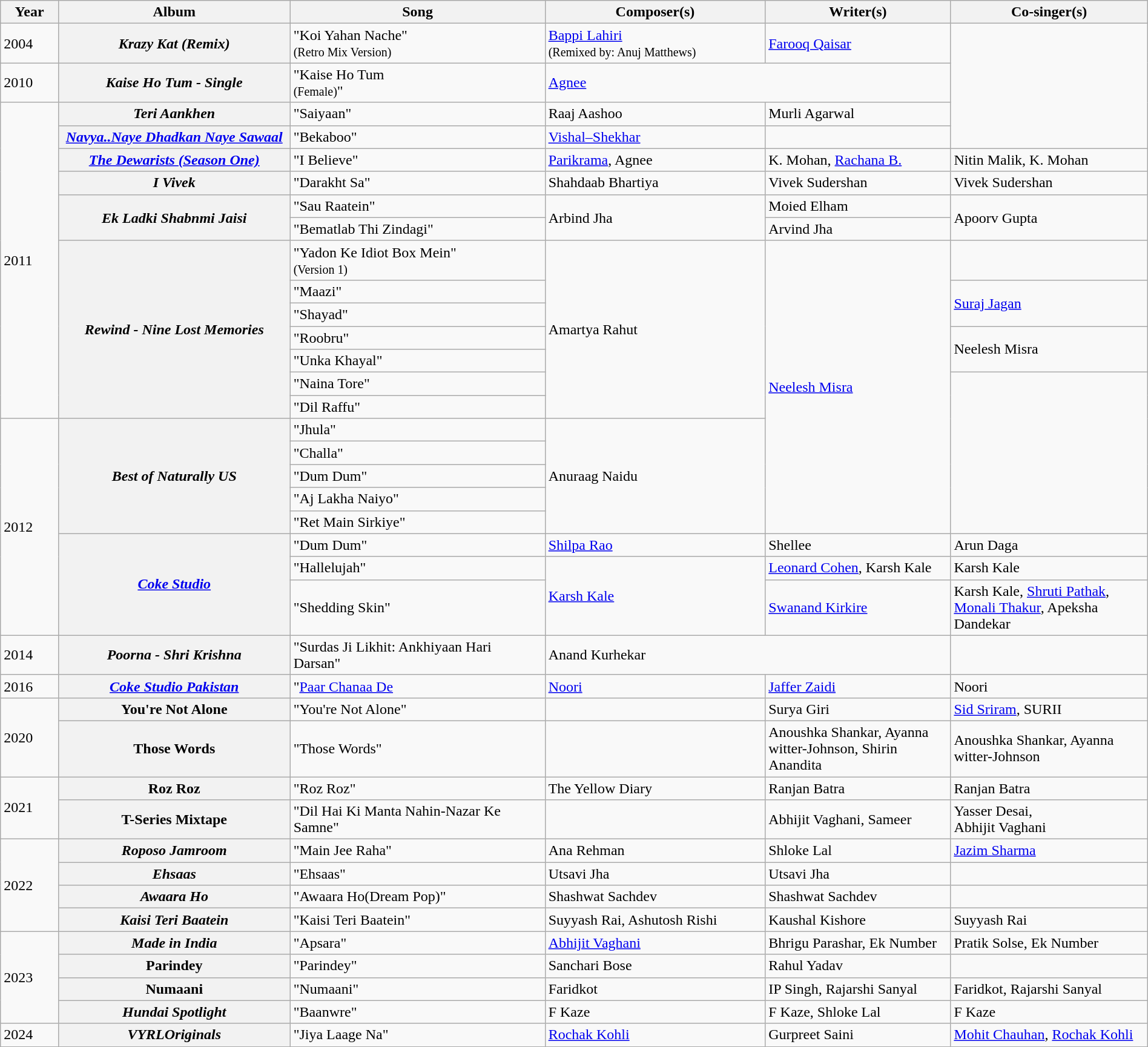<table class="wikitable plainrowheaders" width="100%" textcolor:#000;">
<tr>
<th scope="col" width="5%"><strong>Year</strong></th>
<th scope="col" width="20%"><strong>Album</strong></th>
<th scope="col" width=22%><strong>Song</strong></th>
<th scope="col" width=19%><strong>Composer(s)</strong></th>
<th scope="col" width=16%><strong>Writer(s)</strong></th>
<th scope="col" width=17%><strong>Co-singer(s)</strong></th>
</tr>
<tr>
<td>2004</td>
<th scope="row"><em>Krazy Kat (Remix)</em></th>
<td>"Koi Yahan Nache"<br><small>(Retro Mix Version)</small></td>
<td><a href='#'>Bappi Lahiri</a><br><small>(Remixed by: Anuj Matthews)</small></td>
<td><a href='#'>Farooq Qaisar</a></td>
<td rowspan="4"></td>
</tr>
<tr>
<td>2010</td>
<th scope="row"><em>Kaise Ho Tum - Single</em></th>
<td>"Kaise Ho Tum<br><small>(Female)</small>"</td>
<td colspan="2"><a href='#'>Agnee</a></td>
</tr>
<tr>
<td rowspan="13">2011</td>
<th scope="row"><em>Teri Aankhen</em></th>
<td>"Saiyaan"</td>
<td>Raaj Aashoo</td>
<td>Murli Agarwal</td>
</tr>
<tr>
<th scope="row"><em><a href='#'>Navya..Naye Dhadkan Naye Sawaal</a></em></th>
<td>"Bekaboo"</td>
<td><a href='#'>Vishal–Shekhar</a></td>
<td></td>
</tr>
<tr>
<th scope="row"><em><a href='#'>The Dewarists (Season One)</a></em></th>
<td>"I Believe"</td>
<td><a href='#'>Parikrama</a>, Agnee</td>
<td>K. Mohan, <a href='#'>Rachana B.</a></td>
<td>Nitin Malik, K. Mohan</td>
</tr>
<tr>
<th scope="row"><em>I Vivek</em></th>
<td>"Darakht Sa"</td>
<td>Shahdaab Bhartiya</td>
<td>Vivek Sudershan</td>
<td>Vivek Sudershan</td>
</tr>
<tr>
<th rowspan="2" scope="row"><em>Ek Ladki Shabnmi Jaisi</em></th>
<td>"Sau Raatein"</td>
<td rowspan="2">Arbind Jha</td>
<td>Moied Elham</td>
<td rowspan="2">Apoorv Gupta</td>
</tr>
<tr>
<td>"Bematlab Thi Zindagi"</td>
<td>Arvind Jha</td>
</tr>
<tr>
<th rowspan="7" scope="row"><em>Rewind - Nine Lost Memories</em></th>
<td>"Yadon Ke Idiot Box Mein"<br><small>(Version 1)</small></td>
<td rowspan="7">Amartya Rahut</td>
<td rowspan="12"><a href='#'>Neelesh Misra</a></td>
<td></td>
</tr>
<tr>
<td>"Maazi"</td>
<td rowspan="2"><a href='#'>Suraj Jagan</a></td>
</tr>
<tr>
<td>"Shayad"</td>
</tr>
<tr>
<td>"Roobru"</td>
<td rowspan="2">Neelesh Misra</td>
</tr>
<tr>
<td>"Unka Khayal"</td>
</tr>
<tr>
<td>"Naina Tore"</td>
<td rowspan="7"></td>
</tr>
<tr>
<td>"Dil Raffu"</td>
</tr>
<tr>
<td rowspan="8">2012</td>
<th rowspan="5" scope="row"><em>Best of Naturally US</em></th>
<td>"Jhula"</td>
<td rowspan="5">Anuraag Naidu</td>
</tr>
<tr>
<td>"Challa"</td>
</tr>
<tr>
<td>"Dum Dum"</td>
</tr>
<tr>
<td>"Aj Lakha Naiyo"</td>
</tr>
<tr>
<td>"Ret Main Sirkiye"</td>
</tr>
<tr>
<th scope="row" rowspan="3"><em><a href='#'>Coke Studio</a></em></th>
<td>"Dum Dum"</td>
<td><a href='#'>Shilpa Rao</a></td>
<td>Shellee</td>
<td>Arun Daga</td>
</tr>
<tr>
<td>"Hallelujah"</td>
<td rowspan="2"><a href='#'>Karsh Kale</a></td>
<td><a href='#'>Leonard Cohen</a>, Karsh Kale</td>
<td>Karsh Kale</td>
</tr>
<tr>
<td>"Shedding Skin"</td>
<td><a href='#'>Swanand Kirkire</a></td>
<td>Karsh Kale, <a href='#'>Shruti Pathak</a>, <a href='#'>Monali Thakur</a>, Apeksha Dandekar</td>
</tr>
<tr>
<td>2014</td>
<th scope="row"><em>Poorna - Shri Krishna</em></th>
<td>"Surdas Ji Likhit: Ankhiyaan Hari Darsan"</td>
<td colspan="2">Anand Kurhekar</td>
<td></td>
</tr>
<tr>
<td>2016</td>
<th scope="row"><em><a href='#'>Coke Studio Pakistan</a></em></th>
<td>"<a href='#'>Paar Chanaa De</a></td>
<td><a href='#'>Noori</a></td>
<td><a href='#'>Jaffer Zaidi</a></td>
<td>Noori</td>
</tr>
<tr>
<td rowspan="2">2020</td>
<th scope="row">You're Not Alone</th>
<td>"You're Not Alone"</td>
<td></td>
<td>Surya Giri</td>
<td><a href='#'>Sid Sriram</a>, SURII</td>
</tr>
<tr>
<th scope="row">Those Words</th>
<td>"Those Words"</td>
<td></td>
<td>Anoushka Shankar, Ayanna witter-Johnson, Shirin Anandita</td>
<td>Anoushka Shankar, Ayanna witter-Johnson</td>
</tr>
<tr>
<td rowspan="2">2021</td>
<th scope="row">Roz Roz</th>
<td>"Roz Roz"</td>
<td>The Yellow Diary</td>
<td>Ranjan Batra</td>
<td>Ranjan Batra</td>
</tr>
<tr>
<th scope="row">T-Series Mixtape</th>
<td>"Dil Hai Ki Manta Nahin-Nazar Ke Samne"</td>
<td></td>
<td>Abhijit Vaghani, Sameer</td>
<td>Yasser Desai,<br>Abhijit Vaghani</td>
</tr>
<tr>
<td rowspan="4">2022</td>
<th scope="row"><em>Roposo Jamroom</em></th>
<td>"Main Jee Raha"</td>
<td>Ana Rehman</td>
<td>Shloke Lal</td>
<td><a href='#'>Jazim Sharma</a></td>
</tr>
<tr>
<th scope="row"><em>Ehsaas</em></th>
<td>"Ehsaas"</td>
<td>Utsavi Jha</td>
<td>Utsavi Jha</td>
<td></td>
</tr>
<tr>
<th scope="row"><em>Awaara Ho</em></th>
<td>"Awaara Ho(Dream Pop)"</td>
<td>Shashwat Sachdev</td>
<td>Shashwat Sachdev</td>
<td></td>
</tr>
<tr>
<th scope="row"><em>Kaisi Teri Baatein</em></th>
<td>"Kaisi Teri Baatein"</td>
<td>Suyyash Rai, Ashutosh Rishi</td>
<td>Kaushal Kishore</td>
<td>Suyyash Rai</td>
</tr>
<tr>
<td rowspan="4">2023</td>
<th scope="row"><em>Made in India</em></th>
<td>"Apsara"</td>
<td><a href='#'>Abhijit Vaghani</a></td>
<td>Bhrigu Parashar, Ek Number</td>
<td>Pratik Solse, Ek Number</td>
</tr>
<tr>
<th scope="row">Parindey</th>
<td>"Parindey"</td>
<td>Sanchari Bose</td>
<td>Rahul Yadav</td>
<td></td>
</tr>
<tr>
<th scope="row">Numaani</th>
<td>"Numaani"</td>
<td>Faridkot</td>
<td>IP Singh, Rajarshi Sanyal</td>
<td>Faridkot, Rajarshi Sanyal</td>
</tr>
<tr>
<th scope="row"><em>Hundai Spotlight</em></th>
<td>"Baanwre"</td>
<td>F Kaze</td>
<td>F Kaze, Shloke Lal</td>
<td>F Kaze</td>
</tr>
<tr>
<td>2024</td>
<th scope="row"><em>VYRLOriginals</em></th>
<td>"Jiya Laage Na"</td>
<td><a href='#'>Rochak Kohli</a></td>
<td>Gurpreet Saini</td>
<td><a href='#'>Mohit Chauhan</a>, <a href='#'>Rochak Kohli</a></td>
</tr>
</table>
